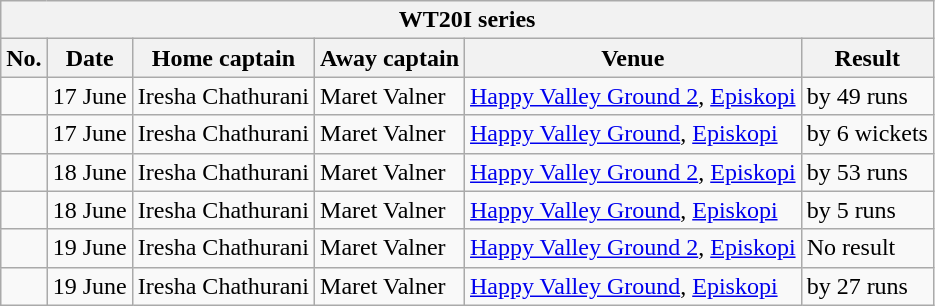<table class="wikitable">
<tr>
<th colspan="9">WT20I series</th>
</tr>
<tr>
<th>No.</th>
<th>Date</th>
<th>Home captain</th>
<th>Away captain</th>
<th>Venue</th>
<th>Result</th>
</tr>
<tr>
<td></td>
<td>17 June</td>
<td>Iresha Chathurani</td>
<td>Maret Valner</td>
<td><a href='#'>Happy Valley Ground 2</a>, <a href='#'>Episkopi</a></td>
<td> by 49 runs</td>
</tr>
<tr>
<td></td>
<td>17 June</td>
<td>Iresha Chathurani</td>
<td>Maret Valner</td>
<td><a href='#'>Happy Valley Ground</a>, <a href='#'>Episkopi</a></td>
<td> by 6 wickets</td>
</tr>
<tr>
<td></td>
<td>18 June</td>
<td>Iresha Chathurani</td>
<td>Maret Valner</td>
<td><a href='#'>Happy Valley Ground 2</a>, <a href='#'>Episkopi</a></td>
<td> by 53 runs</td>
</tr>
<tr>
<td></td>
<td>18 June</td>
<td>Iresha Chathurani</td>
<td>Maret Valner</td>
<td><a href='#'>Happy Valley Ground</a>, <a href='#'>Episkopi</a></td>
<td> by 5 runs</td>
</tr>
<tr>
<td></td>
<td>19 June</td>
<td>Iresha Chathurani</td>
<td>Maret Valner</td>
<td><a href='#'>Happy Valley Ground 2</a>, <a href='#'>Episkopi</a></td>
<td>No result</td>
</tr>
<tr>
<td></td>
<td>19 June</td>
<td>Iresha Chathurani</td>
<td>Maret Valner</td>
<td><a href='#'>Happy Valley Ground</a>, <a href='#'>Episkopi</a></td>
<td> by 27 runs</td>
</tr>
</table>
